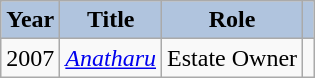<table class="wikitable">
<tr>
<th style="background:#B0C4DE;">Year</th>
<th style="background:#B0C4DE;">Title</th>
<th style="background:#B0C4DE;">Role</th>
<th style="background:#B0C4DE;"  class="unsortable" ></th>
</tr>
<tr>
<td>2007</td>
<td><em><a href='#'>Anatharu</a></em></td>
<td>Estate Owner</td>
<td></td>
</tr>
</table>
